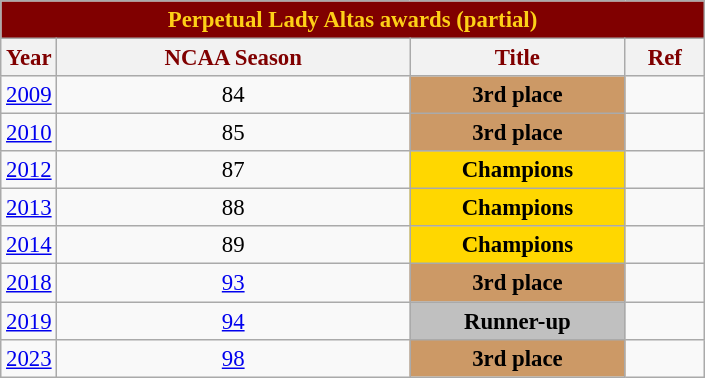<table class="wikitable sortable" style="font-size:95%; text-align:left;">
<tr>
<th colspan="4" style= "background:#800000; color:#fdd017; text-align: center"><strong>Perpetual Lady Altas awards (partial)</strong></th>
</tr>
<tr style="background:#FFFFFF; color:#800000">
<th style= "align=center; width:1em;">Year</th>
<th style= "align=center;width:15em;">NCAA Season</th>
<th style= "align=center; width:9em;">Title</th>
<th style= "align=center; width:3em;">Ref</th>
</tr>
<tr align=center>
<td><a href='#'>2009</a></td>
<td>84</td>
<td style="background:#c96;"><strong>3rd place</strong></td>
<td></td>
</tr>
<tr align=center>
<td><a href='#'>2010</a></td>
<td>85</td>
<td style="background:#c96;"><strong>3rd place</strong></td>
<td></td>
</tr>
<tr align=center>
<td><a href='#'>2012</a></td>
<td>87</td>
<td style="background:gold;"><strong>Champions</strong></td>
<td></td>
</tr>
<tr align=center>
<td><a href='#'>2013</a></td>
<td>88</td>
<td style="background:gold;"><strong>Champions</strong></td>
<td></td>
</tr>
<tr align=center>
<td><a href='#'>2014</a></td>
<td>89</td>
<td style="background:gold;"><strong>Champions</strong></td>
<td></td>
</tr>
<tr align=center>
<td><a href='#'>2018</a></td>
<td><a href='#'>93</a></td>
<td style="background:#c96;"><strong>3rd place</strong></td>
<td></td>
</tr>
<tr align=center>
<td><a href='#'>2019</a></td>
<td><a href='#'>94</a></td>
<td style="background: silver;"><strong>Runner-up</strong></td>
<td></td>
</tr>
<tr align=center>
<td><a href='#'>2023</a></td>
<td><a href='#'>98</a></td>
<td style="background:#c96;"><strong>3rd place</strong></td>
<td></td>
</tr>
</table>
